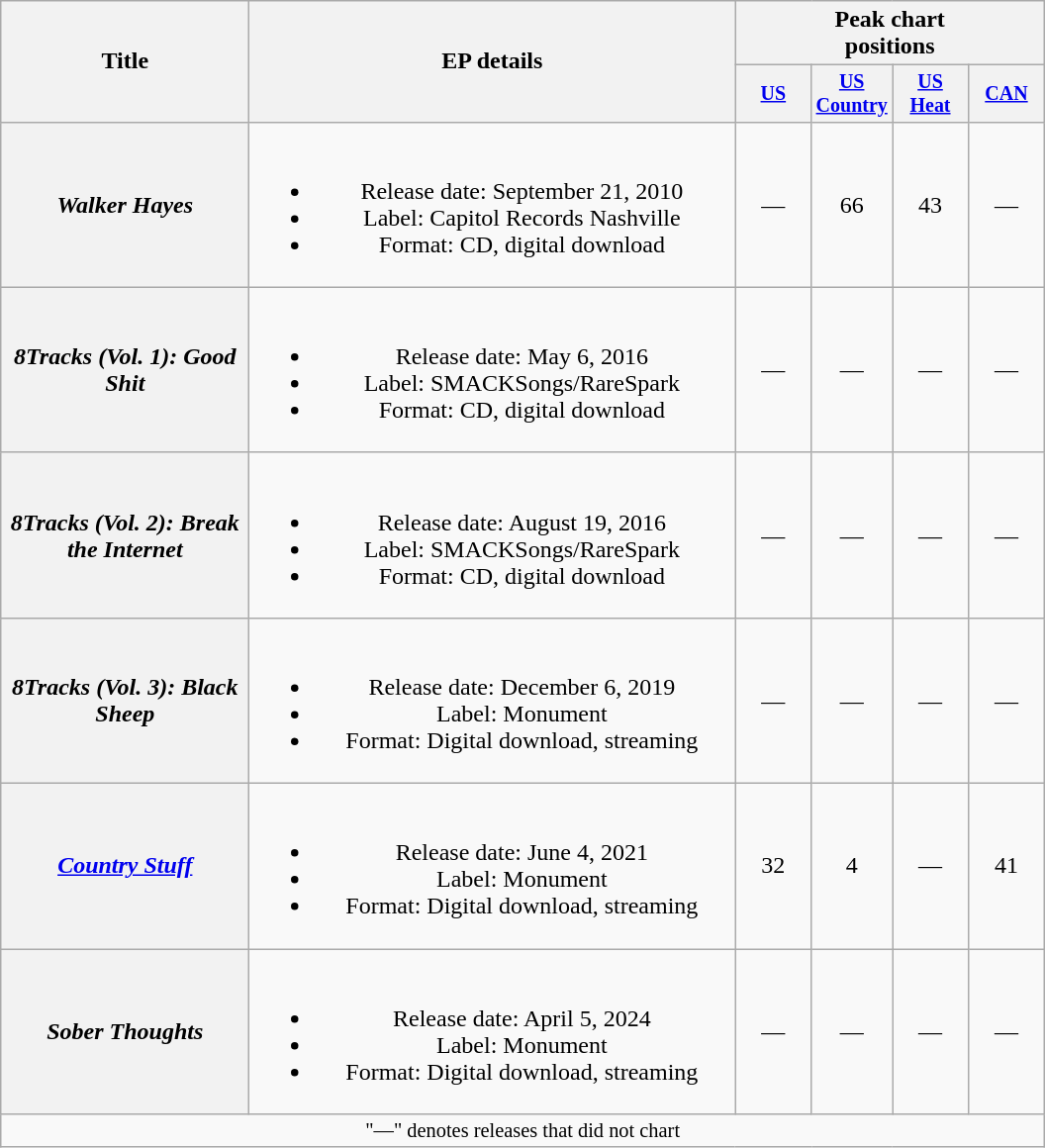<table class="wikitable plainrowheaders" style="text-align:center;">
<tr>
<th scope="col" rowspan="2" style="width:10em;">Title</th>
<th scope="col" rowspan="2" style="width:20em;">EP details</th>
<th scope="col" colspan="4">Peak chart<br>positions</th>
</tr>
<tr style="font-size:smaller;">
<th scope="col" width="45"><a href='#'>US</a><br></th>
<th scope="col" width="45"><a href='#'>US Country</a><br></th>
<th scope="col" width="45"><a href='#'>US Heat</a><br></th>
<th scope="col" width="45"><a href='#'>CAN</a><br></th>
</tr>
<tr>
<th scope="row"><em>Walker Hayes</em></th>
<td><br><ul><li>Release date: September 21, 2010</li><li>Label: Capitol Records Nashville</li><li>Format: CD, digital download</li></ul></td>
<td>—</td>
<td>66</td>
<td>43</td>
<td>—</td>
</tr>
<tr>
<th scope="row"><em>8Tracks (Vol. 1): Good Shit</em></th>
<td><br><ul><li>Release date: May 6, 2016</li><li>Label: SMACKSongs/RareSpark</li><li>Format: CD, digital download</li></ul></td>
<td>—</td>
<td>—</td>
<td>—</td>
<td>—</td>
</tr>
<tr>
<th scope="row"><em>8Tracks (Vol. 2): Break the Internet</em></th>
<td><br><ul><li>Release date: August 19, 2016</li><li>Label: SMACKSongs/RareSpark</li><li>Format: CD, digital download</li></ul></td>
<td>—</td>
<td>—</td>
<td>—</td>
<td>—</td>
</tr>
<tr>
<th scope="row"><em>8Tracks (Vol. 3): Black Sheep</em></th>
<td><br><ul><li>Release date: December 6, 2019</li><li>Label: Monument</li><li>Format: Digital download, streaming</li></ul></td>
<td>—</td>
<td>—</td>
<td>—</td>
<td>—</td>
</tr>
<tr>
<th scope="row"><em><a href='#'>Country Stuff</a></em></th>
<td><br><ul><li>Release date: June 4, 2021</li><li>Label: Monument</li><li>Format: Digital download, streaming</li></ul></td>
<td>32</td>
<td>4</td>
<td>—</td>
<td>41</td>
</tr>
<tr>
<th scope="row"><em>Sober Thoughts</em></th>
<td><br><ul><li>Release date: April 5, 2024</li><li>Label: Monument</li><li>Format: Digital download, streaming</li></ul></td>
<td>—</td>
<td>—</td>
<td>—</td>
<td>—</td>
</tr>
<tr>
<td colspan="8" style="font-size:85%">"—" denotes releases that did not chart</td>
</tr>
</table>
